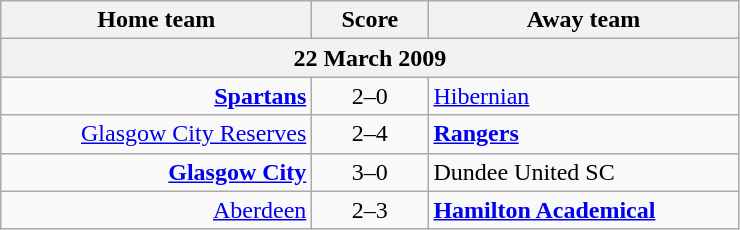<table class="wikitable" style="border-collapse: collapse;">
<tr>
<th align="right" width="200">Home team</th>
<th align="center" width="70">Score</th>
<th align="left" width="200">Away team</th>
</tr>
<tr>
<th colspan="3" align="center">22 March 2009</th>
</tr>
<tr>
<td style="text-align:right;"><strong><a href='#'>Spartans</a></strong></td>
<td style="text-align:center;">2–0</td>
<td style="text-align:left;"><a href='#'>Hibernian</a></td>
</tr>
<tr>
<td style="text-align:right;"><a href='#'>Glasgow City Reserves</a></td>
<td style="text-align:center;">2–4</td>
<td style="text-align:left;"><strong><a href='#'>Rangers</a></strong></td>
</tr>
<tr>
<td style="text-align:right;"><strong><a href='#'>Glasgow City</a></strong></td>
<td style="text-align:center;">3–0</td>
<td style="text-align:left;">Dundee United SC</td>
</tr>
<tr>
<td style="text-align:right;"><a href='#'>Aberdeen</a></td>
<td style="text-align:center;">2–3</td>
<td style="text-align:left;"><strong><a href='#'>Hamilton Academical</a></strong></td>
</tr>
</table>
